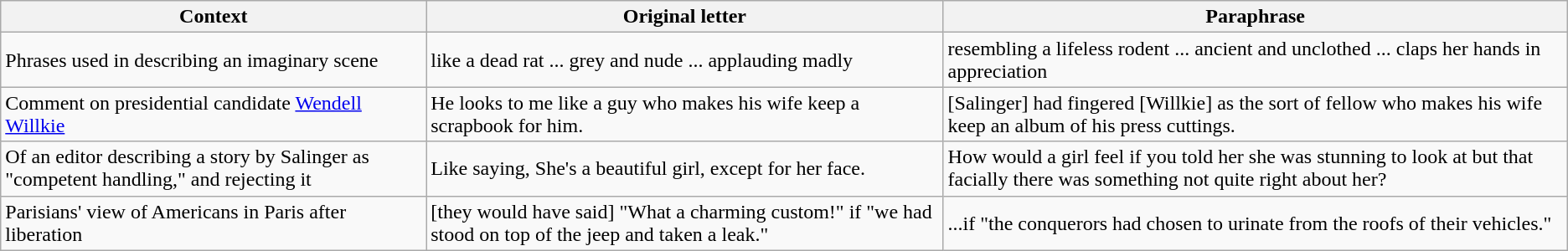<table class=wikitable>
<tr>
<th>Context</th>
<th>Original letter</th>
<th>Paraphrase</th>
</tr>
<tr>
<td>Phrases used in describing an imaginary scene</td>
<td>like a dead rat ... grey and nude ... applauding madly</td>
<td>resembling a lifeless rodent ... ancient and unclothed ... claps her hands in appreciation</td>
</tr>
<tr>
<td>Comment on presidential candidate <a href='#'>Wendell Willkie</a></td>
<td>He looks to me like a guy who makes his wife keep a scrapbook for him.</td>
<td>[Salinger] had fingered [Willkie] as the sort of fellow who makes his wife keep an album of his press cuttings.</td>
</tr>
<tr>
<td>Of an editor describing a story by Salinger as "competent handling," and rejecting it</td>
<td>Like saying, She's a beautiful girl, except for her face.</td>
<td>How would a girl feel if you told her she was stunning to look at but that facially there was something not quite right about her?</td>
</tr>
<tr>
<td>Parisians' view of Americans in Paris after liberation</td>
<td>[they would have said] "What a charming custom!" if "we had stood on top of the jeep and taken a leak."</td>
<td>...if "the conquerors had chosen to urinate from the roofs of their vehicles."</td>
</tr>
</table>
